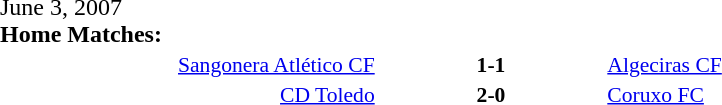<table width=100% cellspacing=1>
<tr>
<th width=20%></th>
<th width=12%></th>
<th width=20%></th>
<th></th>
</tr>
<tr>
<td>June 3, 2007<br><strong>Home Matches:</strong></td>
</tr>
<tr style=font-size:90%>
<td align=right><a href='#'>Sangonera Atlético CF</a></td>
<td align=center><strong>1-1</strong></td>
<td><a href='#'>Algeciras CF</a></td>
</tr>
<tr style=font-size:90%>
<td align=right><a href='#'>CD Toledo</a></td>
<td align=center><strong>2-0</strong></td>
<td><a href='#'>Coruxo FC</a></td>
</tr>
</table>
